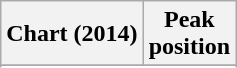<table class="wikitable sortable plainrowheaders">
<tr>
<th scope="col">Chart (2014)</th>
<th scope="col">Peak<br>position</th>
</tr>
<tr>
</tr>
<tr>
</tr>
<tr>
</tr>
</table>
